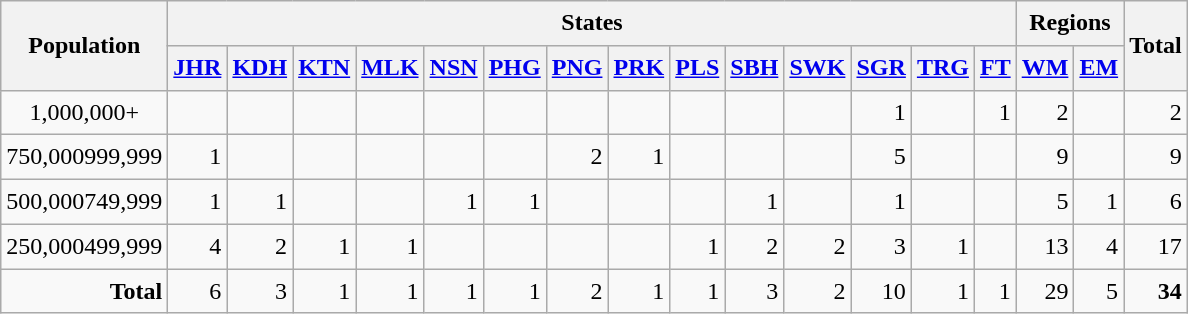<table class="wikitable" style="line-height:1.4em; font-size:100%">
<tr>
<th rowspan="2">Population</th>
<th colspan="14">States</th>
<th colspan="2">Regions</th>
<th rowspan="2">Total</th>
</tr>
<tr>
<th><a href='#'>JHR</a></th>
<th><a href='#'>KDH</a></th>
<th><a href='#'>KTN</a></th>
<th><a href='#'>MLK</a></th>
<th><a href='#'>NSN</a></th>
<th><a href='#'>PHG</a></th>
<th><a href='#'>PNG</a></th>
<th><a href='#'>PRK</a></th>
<th><a href='#'>PLS</a></th>
<th><a href='#'>SBH</a></th>
<th><a href='#'>SWK</a></th>
<th><a href='#'>SGR</a></th>
<th><a href='#'>TRG</a></th>
<th><a href='#'>FT</a></th>
<th><a href='#'>WM</a></th>
<th><a href='#'>EM</a></th>
</tr>
<tr>
<td align="center">1,000,000+</td>
<td align="right"></td>
<td align="right"></td>
<td align="right"></td>
<td align="right"></td>
<td align="right"></td>
<td align="right"></td>
<td align="right"></td>
<td align="right"></td>
<td align="right"></td>
<td align="right"></td>
<td align="right"></td>
<td align="right">1</td>
<td align="right"></td>
<td align="right">1</td>
<td align="right">2</td>
<td align="right"></td>
<td align="right">2</td>
</tr>
<tr>
<td align="right">750,000999,999</td>
<td align="right">1</td>
<td align="right"></td>
<td align="right"></td>
<td align="right"></td>
<td align="right"></td>
<td align="right"></td>
<td align="right">2</td>
<td align="right">1</td>
<td align="right"></td>
<td align="right"></td>
<td align="right"></td>
<td align="right">5</td>
<td align="right"></td>
<td align="right"></td>
<td align="right">9</td>
<td align="right"></td>
<td align="right">9</td>
</tr>
<tr>
<td align="right">500,000749,999</td>
<td align="right">1</td>
<td align="right">1</td>
<td align="right"></td>
<td align="right"></td>
<td align="right">1</td>
<td align="right">1</td>
<td align="right"></td>
<td align="right"></td>
<td align="right"></td>
<td align="right">1</td>
<td align="right"></td>
<td align="right">1</td>
<td align="right"></td>
<td align="right"></td>
<td align="right">5</td>
<td align="right">1</td>
<td align="right">6</td>
</tr>
<tr>
<td align="right">250,000499,999</td>
<td align="right">4</td>
<td align="right">2</td>
<td align="right">1</td>
<td align="right">1</td>
<td align="right"></td>
<td align="right"></td>
<td align="right"></td>
<td align="right"></td>
<td align="right">1</td>
<td align="right">2</td>
<td align="right">2</td>
<td align="right">3</td>
<td align="right">1</td>
<td align="right"></td>
<td align="right">13</td>
<td align="right">4</td>
<td align="right">17</td>
</tr>
<tr>
<td align="right"><strong>Total</strong></td>
<td align="right">6</td>
<td align="right">3</td>
<td align="right">1</td>
<td align="right">1</td>
<td align="right">1</td>
<td align="right">1</td>
<td align="right">2</td>
<td align="right">1</td>
<td align="right">1</td>
<td align="right">3</td>
<td align="right">2</td>
<td align="right">10</td>
<td align="right">1</td>
<td align="right">1</td>
<td align="right">29</td>
<td align="right">5</td>
<td align="right"><strong>34</strong></td>
</tr>
</table>
